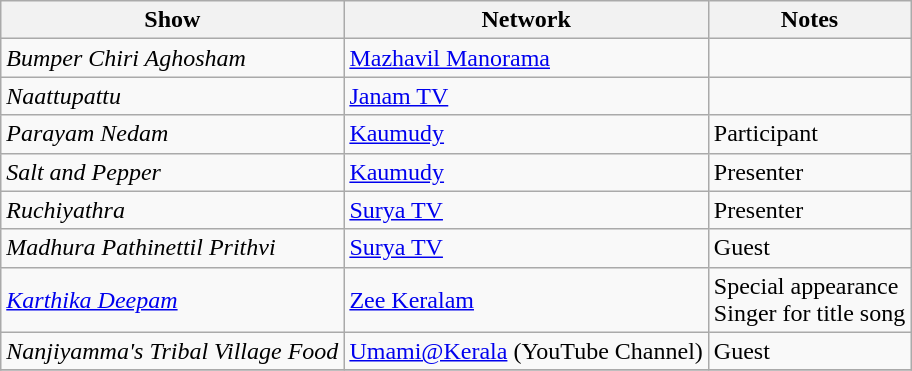<table Class="wikitable">
<tr>
<th>Show</th>
<th>Network</th>
<th>Notes</th>
</tr>
<tr>
<td><em>Bumper Chiri Aghosham</em></td>
<td><a href='#'>Mazhavil Manorama</a></td>
<td></td>
</tr>
<tr>
<td><em>Naattupattu</em></td>
<td><a href='#'>Janam TV</a></td>
<td></td>
</tr>
<tr>
<td><em>Parayam Nedam</em></td>
<td><a href='#'>Kaumudy</a></td>
<td>Participant</td>
</tr>
<tr>
<td><em>Salt and Pepper</em></td>
<td><a href='#'>Kaumudy</a></td>
<td>Presenter</td>
</tr>
<tr>
<td><em>Ruchiyathra</em></td>
<td><a href='#'>Surya TV</a></td>
<td>Presenter</td>
</tr>
<tr>
<td><em>Madhura Pathinettil Prithvi</em></td>
<td><a href='#'>Surya TV</a></td>
<td>Guest</td>
</tr>
<tr>
<td><a href='#'><em>Karthika Deepam</em></a></td>
<td><a href='#'>Zee Keralam</a></td>
<td>Special appearance<br>Singer for title song</td>
</tr>
<tr>
<td><em>Nanjiyamma's Tribal Village Food</em></td>
<td><a href='#'>Umami@Kerala</a> (YouTube Channel)</td>
<td>Guest</td>
</tr>
<tr>
</tr>
</table>
